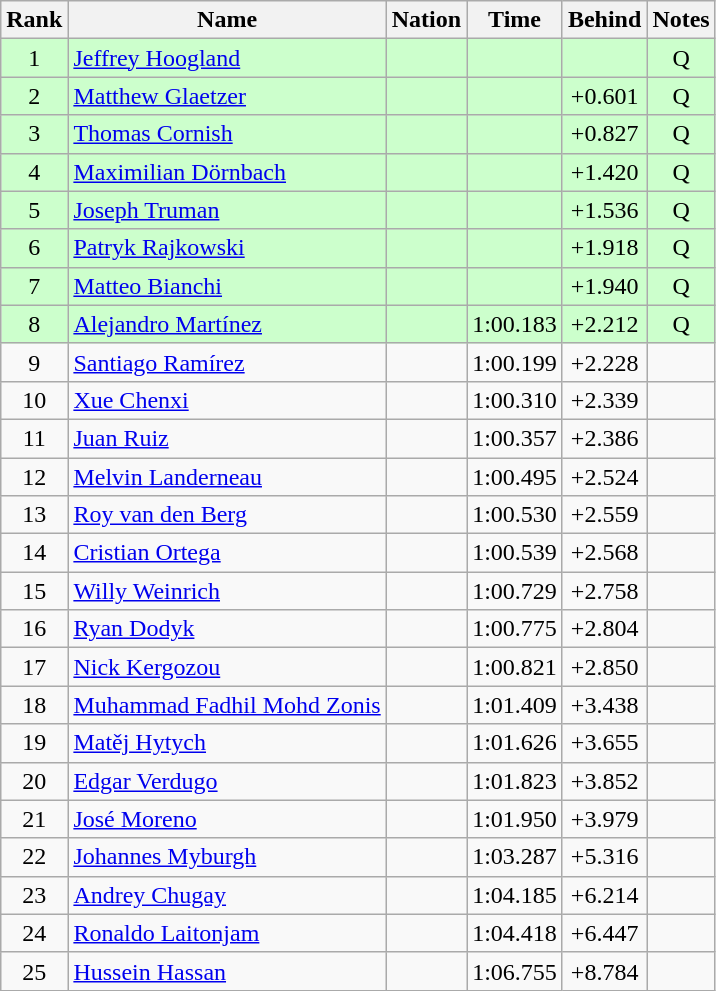<table class="wikitable sortable" style="text-align:center">
<tr>
<th>Rank</th>
<th>Name</th>
<th>Nation</th>
<th>Time</th>
<th>Behind</th>
<th>Notes</th>
</tr>
<tr bgcolor=ccffcc>
<td>1</td>
<td align=left><a href='#'>Jeffrey Hoogland</a></td>
<td align=left></td>
<td></td>
<td></td>
<td>Q</td>
</tr>
<tr bgcolor=ccffcc>
<td>2</td>
<td align=left><a href='#'>Matthew Glaetzer</a></td>
<td align=left></td>
<td></td>
<td>+0.601</td>
<td>Q</td>
</tr>
<tr bgcolor=ccffcc>
<td>3</td>
<td align=left><a href='#'>Thomas Cornish</a></td>
<td align=left></td>
<td></td>
<td>+0.827</td>
<td>Q</td>
</tr>
<tr bgcolor=ccffcc>
<td>4</td>
<td align=left><a href='#'>Maximilian Dörnbach</a></td>
<td align=left></td>
<td></td>
<td>+1.420</td>
<td>Q</td>
</tr>
<tr bgcolor=ccffcc>
<td>5</td>
<td align=left><a href='#'>Joseph Truman</a></td>
<td align=left></td>
<td></td>
<td>+1.536</td>
<td>Q</td>
</tr>
<tr bgcolor=ccffcc>
<td>6</td>
<td align=left><a href='#'>Patryk Rajkowski</a></td>
<td align=left></td>
<td></td>
<td>+1.918</td>
<td>Q</td>
</tr>
<tr bgcolor=ccffcc>
<td>7</td>
<td align=left><a href='#'>Matteo Bianchi</a></td>
<td align=left></td>
<td></td>
<td>+1.940</td>
<td>Q</td>
</tr>
<tr bgcolor=ccffcc>
<td>8</td>
<td align=left><a href='#'>Alejandro Martínez</a></td>
<td align=left></td>
<td>1:00.183</td>
<td>+2.212</td>
<td>Q</td>
</tr>
<tr>
<td>9</td>
<td align=left><a href='#'>Santiago Ramírez</a></td>
<td align=left></td>
<td>1:00.199</td>
<td>+2.228</td>
<td></td>
</tr>
<tr>
<td>10</td>
<td align=left><a href='#'>Xue Chenxi</a></td>
<td align=left></td>
<td>1:00.310</td>
<td>+2.339</td>
<td></td>
</tr>
<tr>
<td>11</td>
<td align=left><a href='#'>Juan Ruiz</a></td>
<td align=left></td>
<td>1:00.357</td>
<td>+2.386</td>
<td></td>
</tr>
<tr>
<td>12</td>
<td align=left><a href='#'>Melvin Landerneau</a></td>
<td align=left></td>
<td>1:00.495</td>
<td>+2.524</td>
<td></td>
</tr>
<tr>
<td>13</td>
<td align=left><a href='#'>Roy van den Berg</a></td>
<td align=left></td>
<td>1:00.530</td>
<td>+2.559</td>
<td></td>
</tr>
<tr>
<td>14</td>
<td align=left><a href='#'>Cristian Ortega</a></td>
<td align=left></td>
<td>1:00.539</td>
<td>+2.568</td>
<td></td>
</tr>
<tr>
<td>15</td>
<td align=left><a href='#'>Willy Weinrich</a></td>
<td align=left></td>
<td>1:00.729</td>
<td>+2.758</td>
<td></td>
</tr>
<tr>
<td>16</td>
<td align=left><a href='#'>Ryan Dodyk</a></td>
<td align=left></td>
<td>1:00.775</td>
<td>+2.804</td>
<td></td>
</tr>
<tr>
<td>17</td>
<td align=left><a href='#'>Nick Kergozou</a></td>
<td align=left></td>
<td>1:00.821</td>
<td>+2.850</td>
<td></td>
</tr>
<tr>
<td>18</td>
<td align=left><a href='#'>Muhammad Fadhil Mohd Zonis</a></td>
<td align=left></td>
<td>1:01.409</td>
<td>+3.438</td>
<td></td>
</tr>
<tr>
<td>19</td>
<td align=left><a href='#'>Matěj Hytych</a></td>
<td align=left></td>
<td>1:01.626</td>
<td>+3.655</td>
<td></td>
</tr>
<tr>
<td>20</td>
<td align=left><a href='#'>Edgar Verdugo</a></td>
<td align=left></td>
<td>1:01.823</td>
<td>+3.852</td>
<td></td>
</tr>
<tr>
<td>21</td>
<td align=left><a href='#'>José Moreno</a></td>
<td align=left></td>
<td>1:01.950</td>
<td>+3.979</td>
<td></td>
</tr>
<tr>
<td>22</td>
<td align=left><a href='#'>Johannes Myburgh</a></td>
<td align=left></td>
<td>1:03.287</td>
<td>+5.316</td>
<td></td>
</tr>
<tr>
<td>23</td>
<td align=left><a href='#'>Andrey Chugay</a></td>
<td align=left></td>
<td>1:04.185</td>
<td>+6.214</td>
<td></td>
</tr>
<tr>
<td>24</td>
<td align=left><a href='#'>Ronaldo Laitonjam</a></td>
<td align=left></td>
<td>1:04.418</td>
<td>+6.447</td>
<td></td>
</tr>
<tr>
<td>25</td>
<td align=left><a href='#'>Hussein Hassan</a></td>
<td align=left></td>
<td>1:06.755</td>
<td>+8.784</td>
<td></td>
</tr>
</table>
